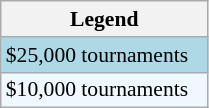<table class="wikitable"  style="font-size:90%; width:11%;">
<tr>
<th>Legend</th>
</tr>
<tr style="background:lightblue;">
<td>$25,000 tournaments</td>
</tr>
<tr style="background:#f0f8ff;">
<td>$10,000 tournaments</td>
</tr>
</table>
